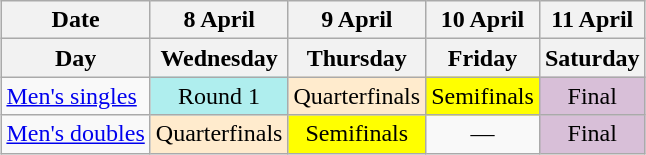<table class="wikitable" style="text-align:center;margin:1em auto;">
<tr>
<th>Date</th>
<th>8 April</th>
<th>9 April</th>
<th>10 April</th>
<th>11 April</th>
</tr>
<tr>
<th>Day</th>
<th>Wednesday</th>
<th>Thursday</th>
<th>Friday</th>
<th>Saturday</th>
</tr>
<tr>
<td align="left"><a href='#'>Men's singles</a></td>
<td bgcolor="#afeeee">Round 1</td>
<td bgcolor=#ffebcd>Quarterfinals</td>
<td bgcolor=#FFFF00>Semifinals</td>
<td bgcolor=#D8BFD8>Final</td>
</tr>
<tr>
<td align="left"><a href='#'>Men's doubles</a></td>
<td bgcolor=#ffebcd>Quarterfinals</td>
<td bgcolor=#FFFF00>Semifinals</td>
<td>—</td>
<td bgcolor=#D8BFD8>Final</td>
</tr>
</table>
